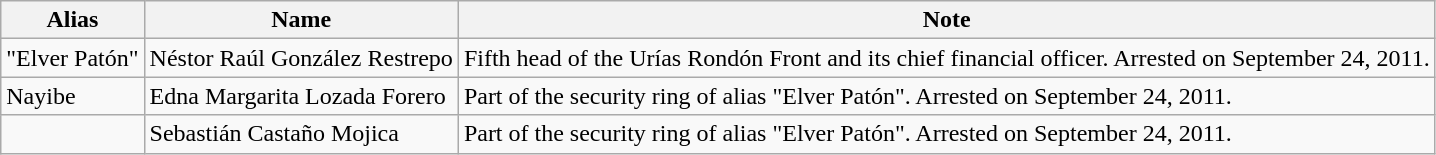<table class="wikitable">
<tr>
<th>Alias</th>
<th>Name</th>
<th>Note</th>
</tr>
<tr>
<td>"Elver Patón"</td>
<td>Néstor Raúl González Restrepo</td>
<td>Fifth head of the Urías Rondón Front and its chief financial officer. Arrested on September 24, 2011.</td>
</tr>
<tr>
<td>Nayibe</td>
<td>Edna Margarita Lozada Forero</td>
<td>Part of the security ring of alias "Elver Patón". Arrested on September 24, 2011.</td>
</tr>
<tr>
<td></td>
<td>Sebastián Castaño Mojica</td>
<td>Part of the security ring of alias "Elver Patón". Arrested on September 24, 2011.</td>
</tr>
</table>
